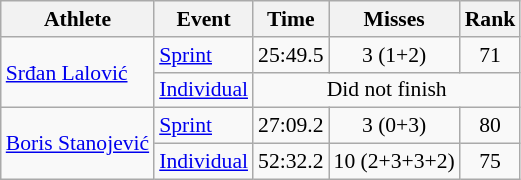<table class="wikitable" style="font-size:90%">
<tr>
<th>Athlete</th>
<th>Event</th>
<th>Time</th>
<th>Misses</th>
<th>Rank</th>
</tr>
<tr align=center>
<td align=left rowspan=2><a href='#'>Srđan Lalović</a></td>
<td align=left><a href='#'>Sprint</a></td>
<td>25:49.5</td>
<td>3 (1+2)</td>
<td>71</td>
</tr>
<tr align=center>
<td align=left><a href='#'>Individual</a></td>
<td colspan=3>Did not finish</td>
</tr>
<tr align=center>
<td align=left rowspan=2><a href='#'>Boris Stanojević</a></td>
<td align=left><a href='#'>Sprint</a></td>
<td>27:09.2</td>
<td>3 (0+3)</td>
<td>80</td>
</tr>
<tr align=center>
<td align=left><a href='#'>Individual</a></td>
<td>52:32.2</td>
<td>10 (2+3+3+2)</td>
<td>75</td>
</tr>
</table>
